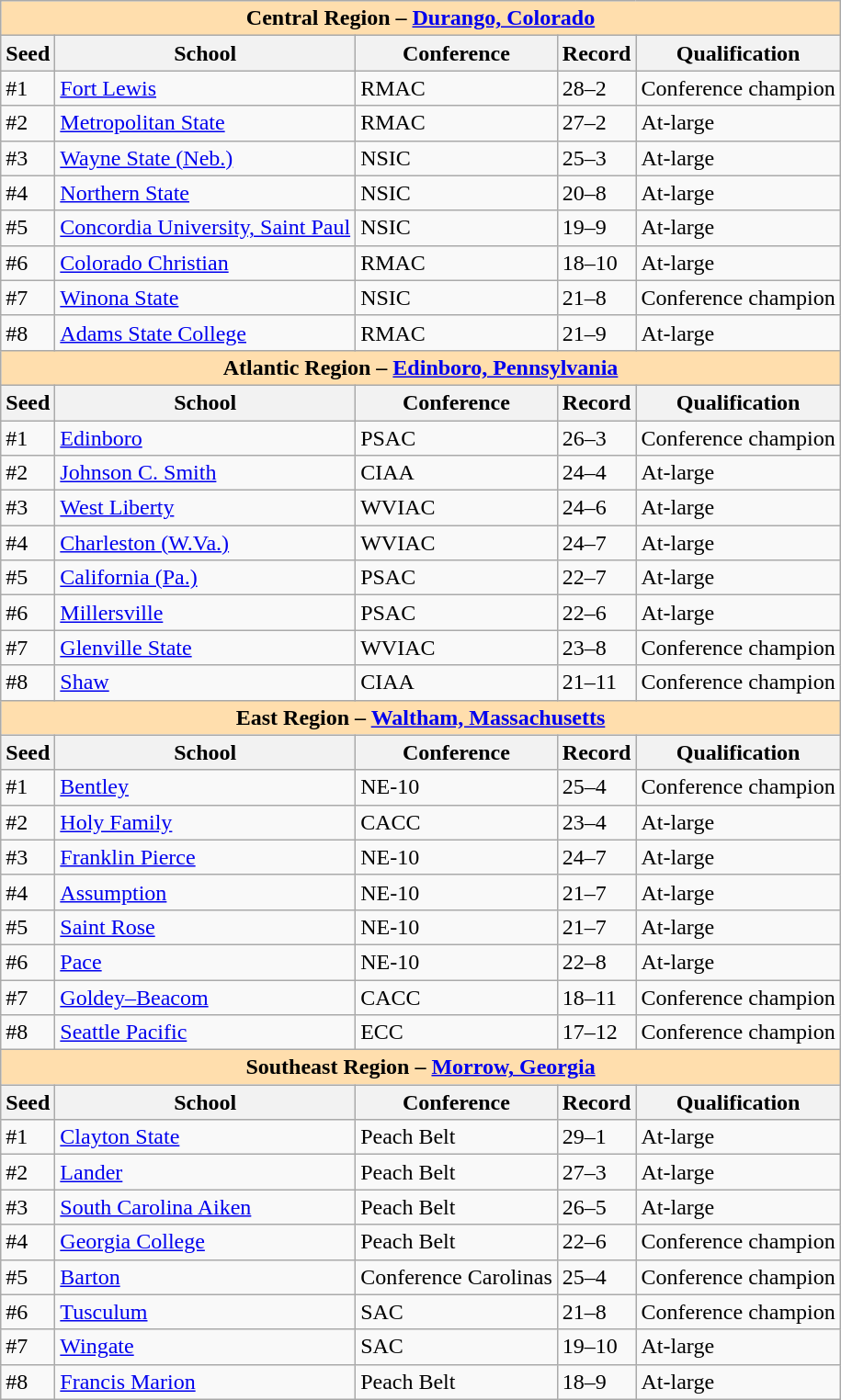<table class="wikitable">
<tr>
<th colspan="5" style="background:#ffdead;">Central Region – <a href='#'>Durango, Colorado</a></th>
</tr>
<tr>
<th>Seed</th>
<th>School</th>
<th>Conference</th>
<th>Record</th>
<th>Qualification</th>
</tr>
<tr>
<td>#1</td>
<td><a href='#'>Fort Lewis</a></td>
<td>RMAC</td>
<td>28–2</td>
<td>Conference champion</td>
</tr>
<tr>
<td>#2</td>
<td><a href='#'>Metropolitan State</a></td>
<td>RMAC</td>
<td>27–2</td>
<td>At-large</td>
</tr>
<tr>
<td>#3</td>
<td><a href='#'>Wayne State (Neb.)</a></td>
<td>NSIC</td>
<td>25–3</td>
<td>At-large</td>
</tr>
<tr>
<td>#4</td>
<td><a href='#'>Northern State</a></td>
<td>NSIC</td>
<td>20–8</td>
<td>At-large</td>
</tr>
<tr>
<td>#5</td>
<td><a href='#'>Concordia University, Saint Paul</a></td>
<td>NSIC</td>
<td>19–9</td>
<td>At-large</td>
</tr>
<tr>
<td>#6</td>
<td><a href='#'>Colorado Christian</a></td>
<td>RMAC</td>
<td>18–10</td>
<td>At-large</td>
</tr>
<tr>
<td>#7</td>
<td><a href='#'>Winona State</a></td>
<td>NSIC</td>
<td>21–8</td>
<td>Conference champion</td>
</tr>
<tr>
<td>#8</td>
<td><a href='#'>Adams State College</a></td>
<td>RMAC</td>
<td>21–9</td>
<td>At-large</td>
</tr>
<tr>
<th colspan="5" style="background:#ffdead;">Atlantic Region – <a href='#'>Edinboro, Pennsylvania</a></th>
</tr>
<tr>
<th>Seed</th>
<th>School</th>
<th>Conference</th>
<th>Record</th>
<th>Qualification</th>
</tr>
<tr>
<td>#1</td>
<td><a href='#'>Edinboro</a></td>
<td>PSAC</td>
<td>26–3</td>
<td>Conference champion</td>
</tr>
<tr>
<td>#2</td>
<td><a href='#'>Johnson C. Smith</a></td>
<td>CIAA</td>
<td>24–4</td>
<td>At-large</td>
</tr>
<tr>
<td>#3</td>
<td><a href='#'>West Liberty</a></td>
<td>WVIAC</td>
<td>24–6</td>
<td>At-large</td>
</tr>
<tr>
<td>#4</td>
<td><a href='#'>Charleston (W.Va.)</a></td>
<td>WVIAC</td>
<td>24–7</td>
<td>At-large</td>
</tr>
<tr>
<td>#5</td>
<td><a href='#'>California (Pa.)</a></td>
<td>PSAC</td>
<td>22–7</td>
<td>At-large</td>
</tr>
<tr>
<td>#6</td>
<td><a href='#'>Millersville</a></td>
<td>PSAC</td>
<td>22–6</td>
<td>At-large</td>
</tr>
<tr>
<td>#7</td>
<td><a href='#'>Glenville State</a></td>
<td>WVIAC</td>
<td>23–8</td>
<td>Conference champion</td>
</tr>
<tr>
<td>#8</td>
<td><a href='#'>Shaw</a></td>
<td>CIAA</td>
<td>21–11</td>
<td>Conference champion</td>
</tr>
<tr>
<th colspan="5" style="background:#ffdead;">East Region – <a href='#'>Waltham, Massachusetts</a></th>
</tr>
<tr>
<th>Seed</th>
<th>School</th>
<th>Conference</th>
<th>Record</th>
<th>Qualification</th>
</tr>
<tr>
<td>#1</td>
<td><a href='#'>Bentley</a></td>
<td>NE-10</td>
<td>25–4</td>
<td>Conference champion</td>
</tr>
<tr>
<td>#2</td>
<td><a href='#'>Holy Family</a></td>
<td>CACC</td>
<td>23–4</td>
<td>At-large</td>
</tr>
<tr>
<td>#3</td>
<td><a href='#'>Franklin Pierce</a></td>
<td>NE-10</td>
<td>24–7</td>
<td>At-large</td>
</tr>
<tr>
<td>#4</td>
<td><a href='#'>Assumption</a></td>
<td>NE-10</td>
<td>21–7</td>
<td>At-large</td>
</tr>
<tr>
<td>#5</td>
<td><a href='#'>Saint Rose</a></td>
<td>NE-10</td>
<td>21–7</td>
<td>At-large</td>
</tr>
<tr>
<td>#6</td>
<td><a href='#'>Pace</a></td>
<td>NE-10</td>
<td>22–8</td>
<td>At-large</td>
</tr>
<tr>
<td>#7</td>
<td><a href='#'>Goldey–Beacom</a></td>
<td>CACC</td>
<td>18–11</td>
<td>Conference champion</td>
</tr>
<tr>
<td>#8</td>
<td><a href='#'>Seattle Pacific</a></td>
<td>ECC</td>
<td>17–12</td>
<td>Conference champion</td>
</tr>
<tr>
<th colspan="5" style="background:#ffdead;">Southeast Region – <a href='#'>Morrow, Georgia</a></th>
</tr>
<tr>
<th>Seed</th>
<th>School</th>
<th>Conference</th>
<th>Record</th>
<th>Qualification</th>
</tr>
<tr>
<td>#1</td>
<td><a href='#'>Clayton State</a></td>
<td>Peach Belt</td>
<td>29–1</td>
<td>At-large</td>
</tr>
<tr>
<td>#2</td>
<td><a href='#'>Lander</a></td>
<td>Peach Belt</td>
<td>27–3</td>
<td>At-large</td>
</tr>
<tr>
<td>#3</td>
<td><a href='#'>South Carolina Aiken</a></td>
<td>Peach Belt</td>
<td>26–5</td>
<td>At-large</td>
</tr>
<tr>
<td>#4</td>
<td><a href='#'>Georgia College</a></td>
<td>Peach Belt</td>
<td>22–6</td>
<td>Conference champion</td>
</tr>
<tr>
<td>#5</td>
<td><a href='#'>Barton</a></td>
<td>Conference Carolinas</td>
<td>25–4</td>
<td>Conference champion</td>
</tr>
<tr>
<td>#6</td>
<td><a href='#'>Tusculum</a></td>
<td>SAC</td>
<td>21–8</td>
<td>Conference champion</td>
</tr>
<tr>
<td>#7</td>
<td><a href='#'>Wingate</a></td>
<td>SAC</td>
<td>19–10</td>
<td>At-large</td>
</tr>
<tr>
<td>#8</td>
<td><a href='#'>Francis Marion</a></td>
<td>Peach Belt</td>
<td>18–9</td>
<td>At-large</td>
</tr>
</table>
